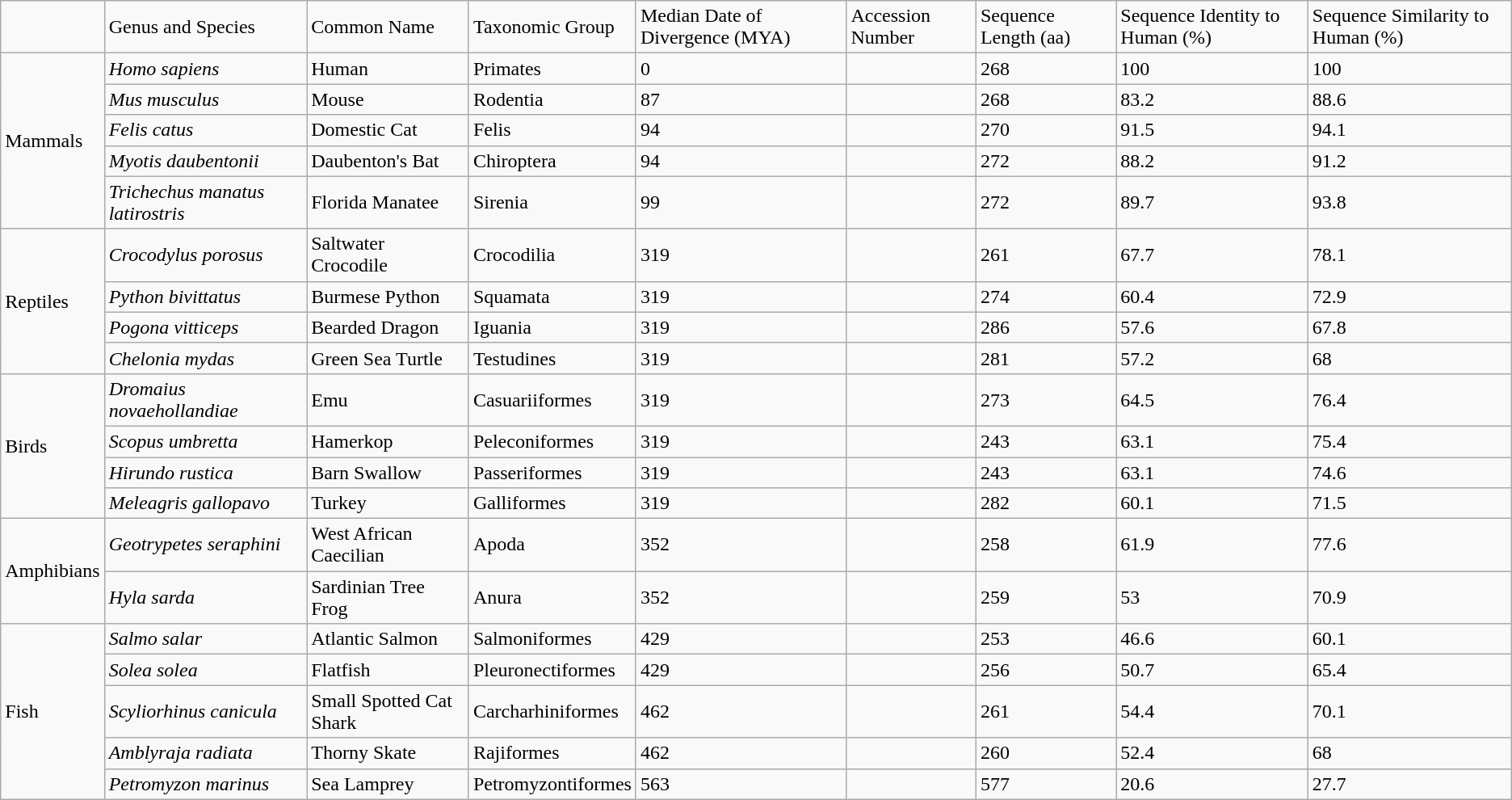<table class="wikitable">
<tr>
<td></td>
<td>Genus and Species</td>
<td>Common Name</td>
<td>Taxonomic Group</td>
<td>Median Date of Divergence (MYA)</td>
<td>Accession Number</td>
<td>Sequence Length (aa)</td>
<td>Sequence Identity to Human (%)</td>
<td>Sequence Similarity to Human (%)</td>
</tr>
<tr>
<td rowspan="5">Mammals</td>
<td><em>Homo sapiens</em></td>
<td>Human</td>
<td>Primates</td>
<td>0</td>
<td></td>
<td>268</td>
<td>100</td>
<td>100</td>
</tr>
<tr>
<td><em>Mus musculus</em></td>
<td>Mouse</td>
<td>Rodentia</td>
<td>87</td>
<td></td>
<td>268</td>
<td>83.2</td>
<td>88.6</td>
</tr>
<tr>
<td><em>Felis catus</em></td>
<td>Domestic Cat</td>
<td>Felis</td>
<td>94</td>
<td></td>
<td>270</td>
<td>91.5</td>
<td>94.1</td>
</tr>
<tr>
<td><em>Myotis daubentonii</em></td>
<td>Daubenton's Bat</td>
<td>Chiroptera</td>
<td>94</td>
<td></td>
<td>272</td>
<td>88.2</td>
<td>91.2</td>
</tr>
<tr>
<td><em>Trichechus manatus latirostris</em></td>
<td>Florida Manatee</td>
<td>Sirenia</td>
<td>99</td>
<td></td>
<td>272</td>
<td>89.7</td>
<td>93.8</td>
</tr>
<tr>
<td rowspan="4">Reptiles</td>
<td><em>Crocodylus porosus</em></td>
<td>Saltwater Crocodile</td>
<td>Crocodilia</td>
<td>319</td>
<td></td>
<td>261</td>
<td>67.7</td>
<td>78.1</td>
</tr>
<tr>
<td><em>Python bivittatus</em></td>
<td>Burmese Python</td>
<td>Squamata</td>
<td>319</td>
<td></td>
<td>274</td>
<td>60.4</td>
<td>72.9</td>
</tr>
<tr>
<td><em>Pogona vitticeps</em></td>
<td>Bearded Dragon</td>
<td>Iguania</td>
<td>319</td>
<td></td>
<td>286</td>
<td>57.6</td>
<td>67.8</td>
</tr>
<tr>
<td><em>Chelonia mydas</em></td>
<td>Green Sea Turtle</td>
<td>Testudines</td>
<td>319</td>
<td></td>
<td>281</td>
<td>57.2</td>
<td>68</td>
</tr>
<tr>
<td rowspan="4">Birds</td>
<td><em>Dromaius novaehollandiae</em></td>
<td>Emu</td>
<td>Casuariiformes</td>
<td>319</td>
<td></td>
<td>273</td>
<td>64.5</td>
<td>76.4</td>
</tr>
<tr>
<td><em>Scopus umbretta</em></td>
<td>Hamerkop</td>
<td>Peleconiformes</td>
<td>319</td>
<td></td>
<td>243</td>
<td>63.1</td>
<td>75.4</td>
</tr>
<tr>
<td><em>Hirundo rustica</em></td>
<td>Barn Swallow</td>
<td>Passeriformes</td>
<td>319</td>
<td></td>
<td>243</td>
<td>63.1</td>
<td>74.6</td>
</tr>
<tr>
<td><em>Meleagris gallopavo</em></td>
<td>Turkey</td>
<td>Galliformes</td>
<td>319</td>
<td></td>
<td>282</td>
<td>60.1</td>
<td>71.5</td>
</tr>
<tr>
<td rowspan="2">Amphibians</td>
<td><em>Geotrypetes seraphini</em></td>
<td>West African Caecilian</td>
<td>Apoda</td>
<td>352</td>
<td></td>
<td>258</td>
<td>61.9</td>
<td>77.6</td>
</tr>
<tr>
<td><em>Hyla sarda</em></td>
<td>Sardinian Tree Frog</td>
<td>Anura</td>
<td>352</td>
<td></td>
<td>259</td>
<td>53</td>
<td>70.9</td>
</tr>
<tr>
<td rowspan="5">Fish</td>
<td><em>Salmo salar</em></td>
<td>Atlantic Salmon</td>
<td>Salmoniformes</td>
<td>429</td>
<td></td>
<td>253</td>
<td>46.6</td>
<td>60.1</td>
</tr>
<tr>
<td><em>Solea solea</em></td>
<td>Flatfish</td>
<td>Pleuronectiformes</td>
<td>429</td>
<td></td>
<td>256</td>
<td>50.7</td>
<td>65.4</td>
</tr>
<tr>
<td><em>Scyliorhinus canicula</em></td>
<td>Small Spotted Cat Shark</td>
<td>Carcharhiniformes</td>
<td>462</td>
<td></td>
<td>261</td>
<td>54.4</td>
<td>70.1</td>
</tr>
<tr>
<td><em>Amblyraja radiata</em></td>
<td>Thorny Skate</td>
<td>Rajiformes</td>
<td>462</td>
<td></td>
<td>260</td>
<td>52.4</td>
<td>68</td>
</tr>
<tr>
<td><em>Petromyzon marinus</em></td>
<td>Sea Lamprey</td>
<td>Petromyzontiformes</td>
<td>563</td>
<td></td>
<td>577</td>
<td>20.6</td>
<td>27.7</td>
</tr>
</table>
